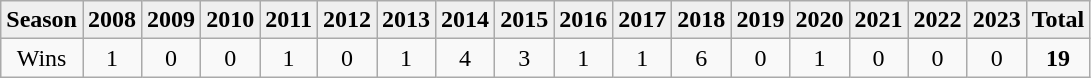<table class="wikitable sortable">
<tr style=background:#efefef;font-weight:bold>
<td>Season</td>
<td>2008</td>
<td>2009</td>
<td>2010</td>
<td>2011</td>
<td>2012</td>
<td>2013</td>
<td>2014</td>
<td>2015</td>
<td>2016</td>
<td>2017</td>
<td>2018</td>
<td>2019</td>
<td>2020</td>
<td>2021</td>
<td>2022</td>
<td>2023</td>
<td><strong>Total</strong></td>
</tr>
<tr align=center>
<td>Wins</td>
<td>1</td>
<td>0</td>
<td>0</td>
<td>1</td>
<td>0</td>
<td>1</td>
<td>4</td>
<td>3</td>
<td>1</td>
<td>1</td>
<td>6</td>
<td>0</td>
<td>1</td>
<td>0</td>
<td>0</td>
<td>0</td>
<td><strong>19</strong></td>
</tr>
</table>
